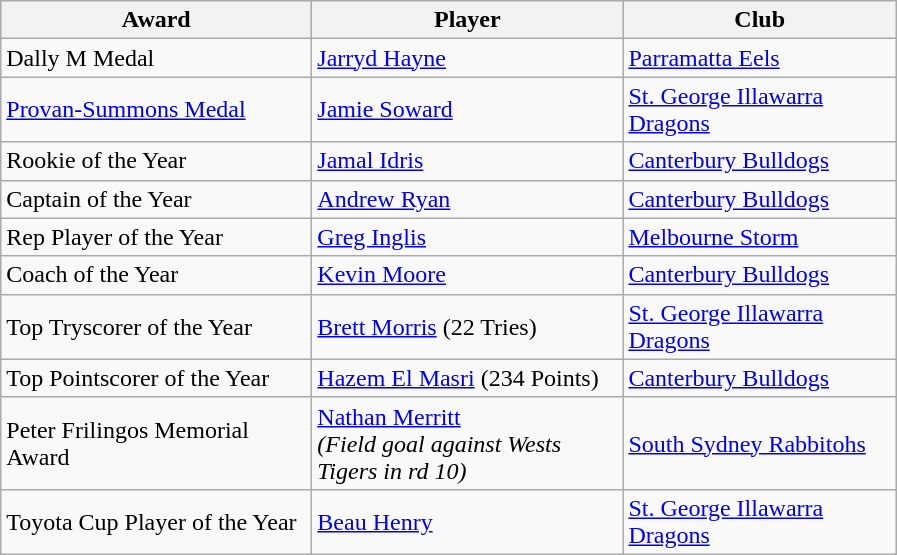<table class="wikitable">
<tr>
<th width=200>Award</th>
<th width=200 abbr="Player">Player</th>
<th width=175 abbr="Club">Club</th>
</tr>
<tr>
<td>Dally M Medal</td>
<td><a href='#'>Jarryd Hayne</a></td>
<td><a href='#'>Parramatta Eels</a></td>
</tr>
<tr>
<td><a href='#'>Provan-Summons Medal</a></td>
<td><a href='#'>Jamie Soward</a></td>
<td><a href='#'>St. George Illawarra Dragons</a></td>
</tr>
<tr>
<td>Rookie of the Year</td>
<td><a href='#'>Jamal Idris</a></td>
<td><a href='#'>Canterbury Bulldogs</a></td>
</tr>
<tr>
<td>Captain of the Year</td>
<td><a href='#'>Andrew Ryan</a></td>
<td><a href='#'>Canterbury Bulldogs</a></td>
</tr>
<tr>
<td>Rep Player of the Year</td>
<td><a href='#'>Greg Inglis</a></td>
<td><a href='#'>Melbourne Storm</a></td>
</tr>
<tr>
<td>Coach of the Year</td>
<td><a href='#'>Kevin Moore</a></td>
<td><a href='#'>Canterbury Bulldogs</a></td>
</tr>
<tr>
<td>Top Tryscorer of the Year</td>
<td><a href='#'>Brett Morris</a> (22 Tries)</td>
<td><a href='#'>St. George Illawarra Dragons</a></td>
</tr>
<tr>
<td>Top Pointscorer of the Year</td>
<td><a href='#'>Hazem El Masri</a> (234 Points)</td>
<td><a href='#'>Canterbury Bulldogs</a></td>
</tr>
<tr>
<td>Peter Frilingos Memorial Award</td>
<td><a href='#'>Nathan Merritt</a><br><em>(Field goal against Wests Tigers in rd 10)</em></td>
<td><a href='#'>South Sydney Rabbitohs</a></td>
</tr>
<tr>
<td>Toyota Cup Player of the Year</td>
<td><a href='#'>Beau Henry</a></td>
<td><a href='#'>St. George Illawarra Dragons</a></td>
</tr>
</table>
